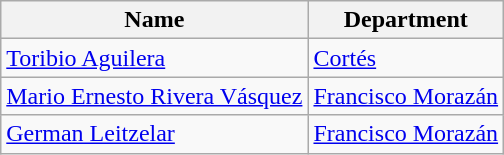<table class="wikitable sortable">
<tr>
<th>Name</th>
<th>Department</th>
</tr>
<tr>
<td><a href='#'>Toribio Aguilera</a></td>
<td><a href='#'>Cortés</a></td>
</tr>
<tr>
<td><a href='#'>Mario Ernesto Rivera Vásquez</a></td>
<td><a href='#'>Francisco Morazán</a></td>
</tr>
<tr>
<td><a href='#'>German Leitzelar</a></td>
<td><a href='#'>Francisco Morazán</a></td>
</tr>
</table>
